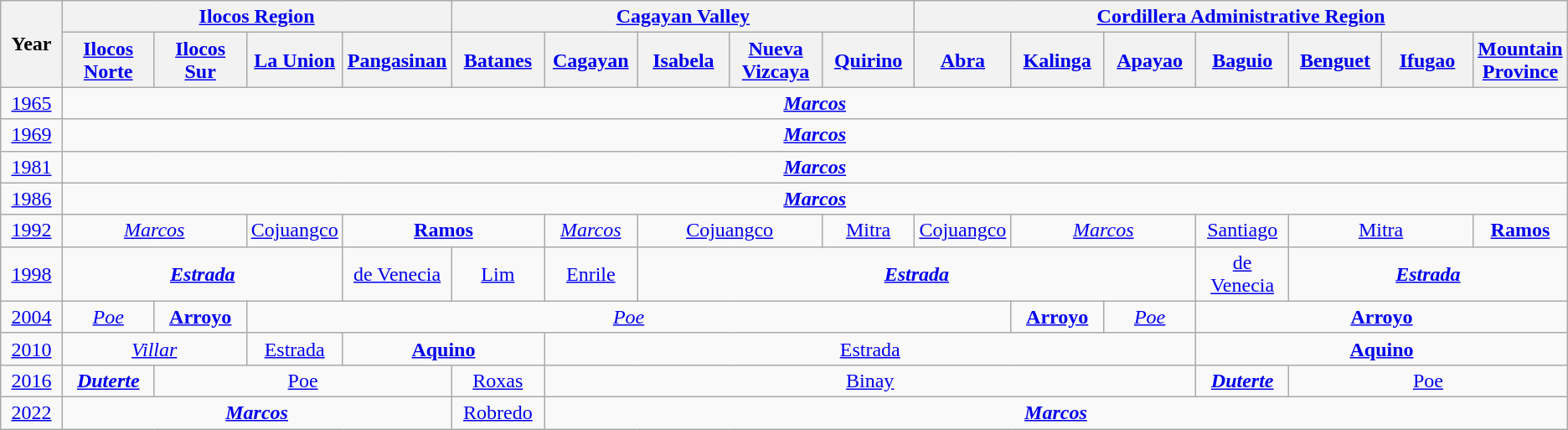<table class=wikitable style="text-align:center;">
<tr>
<th width=4% rowspan=2>Year</th>
<th colspan=4><a href='#'>Ilocos Region</a></th>
<th colspan=5><a href='#'>Cagayan Valley</a></th>
<th colspan=7><a href='#'>Cordillera Administrative Region</a></th>
</tr>
<tr>
<th width=6%><a href='#'>Ilocos Norte</a></th>
<th width=6%><a href='#'>Ilocos Sur</a></th>
<th width=6%><a href='#'>La Union</a></th>
<th width=6%><a href='#'>Pangasinan</a></th>
<th width=6%><a href='#'>Batanes</a></th>
<th width=6%><a href='#'>Cagayan</a></th>
<th width=6%><a href='#'>Isabela</a></th>
<th width=6%><a href='#'>Nueva Vizcaya</a></th>
<th width=6%><a href='#'>Quirino</a></th>
<th width=6%><a href='#'>Abra</a></th>
<th width=6%><a href='#'>Kalinga</a></th>
<th width=6%><a href='#'>Apayao</a></th>
<th width=6%><a href='#'>Baguio</a></th>
<th width=6%><a href='#'>Benguet</a></th>
<th width=6%><a href='#'>Ifugao</a></th>
<th width=6%><a href='#'>Mountain Province</a></th>
</tr>
<tr>
<td><a href='#'>1965</a></td>
<td colspan=16><strong><em><a href='#'>Marcos</a></em></strong></td>
</tr>
<tr>
<td><a href='#'>1969</a></td>
<td colspan=16><strong><em><a href='#'>Marcos</a></em></strong></td>
</tr>
<tr>
<td><a href='#'>1981</a></td>
<td colspan=16><strong><em><a href='#'>Marcos</a></em></strong></td>
</tr>
<tr>
<td><a href='#'>1986</a></td>
<td colspan=16><strong><em><a href='#'>Marcos</a></em></strong></td>
</tr>
<tr>
<td><a href='#'>1992</a></td>
<td colspan=2><em><a href='#'>Marcos</a></em></td>
<td><a href='#'>Cojuangco</a></td>
<td colspan=2><strong><a href='#'>Ramos</a></strong></td>
<td><em><a href='#'>Marcos</a></em></td>
<td colspan=2><a href='#'>Cojuangco</a></td>
<td><a href='#'>Mitra</a></td>
<td><a href='#'>Cojuangco</a></td>
<td colspan=2><em><a href='#'>Marcos</a></em></td>
<td><a href='#'>Santiago</a></td>
<td colspan=2><a href='#'>Mitra</a></td>
<td><strong><a href='#'>Ramos</a></strong></td>
</tr>
<tr>
<td><a href='#'>1998</a></td>
<td colspan=3><strong><em><a href='#'>Estrada</a></em></strong></td>
<td><a href='#'>de Venecia</a></td>
<td><a href='#'>Lim</a></td>
<td><a href='#'>Enrile</a></td>
<td colspan=6><strong><em><a href='#'>Estrada</a></em></strong></td>
<td><a href='#'>de Venecia</a></td>
<td colspan=3><strong><em><a href='#'>Estrada</a></em></strong></td>
</tr>
<tr>
<td><a href='#'>2004</a></td>
<td><em><a href='#'>Poe</a></em></td>
<td><strong><a href='#'>Arroyo</a></strong></td>
<td colspan=8><em><a href='#'>Poe</a></em></td>
<td><strong><a href='#'>Arroyo</a></strong></td>
<td><em><a href='#'>Poe</a></em></td>
<td colspan=4><strong><a href='#'>Arroyo</a></strong></td>
</tr>
<tr>
<td><a href='#'>2010</a></td>
<td colspan=2><em><a href='#'>Villar</a></em></td>
<td><a href='#'>Estrada</a></td>
<td colspan=2><strong><a href='#'>Aquino</a></strong></td>
<td colspan=7><a href='#'>Estrada</a></td>
<td colspan=4><strong><a href='#'>Aquino</a></strong></td>
</tr>
<tr>
<td><a href='#'>2016</a></td>
<td><strong><em><a href='#'>Duterte</a></em></strong></td>
<td colspan=3><a href='#'>Poe</a></td>
<td><a href='#'>Roxas</a></td>
<td colspan=7><a href='#'>Binay</a></td>
<td><strong><em><a href='#'>Duterte</a></em></strong></td>
<td colspan=3><a href='#'>Poe</a></td>
</tr>
<tr>
<td><a href='#'>2022</a></td>
<td colspan="4"><strong><em><a href='#'>Marcos</a></em></strong></td>
<td><a href='#'>Robredo</a></td>
<td colspan="11"><strong><em><a href='#'>Marcos</a></em></strong></td>
</tr>
</table>
